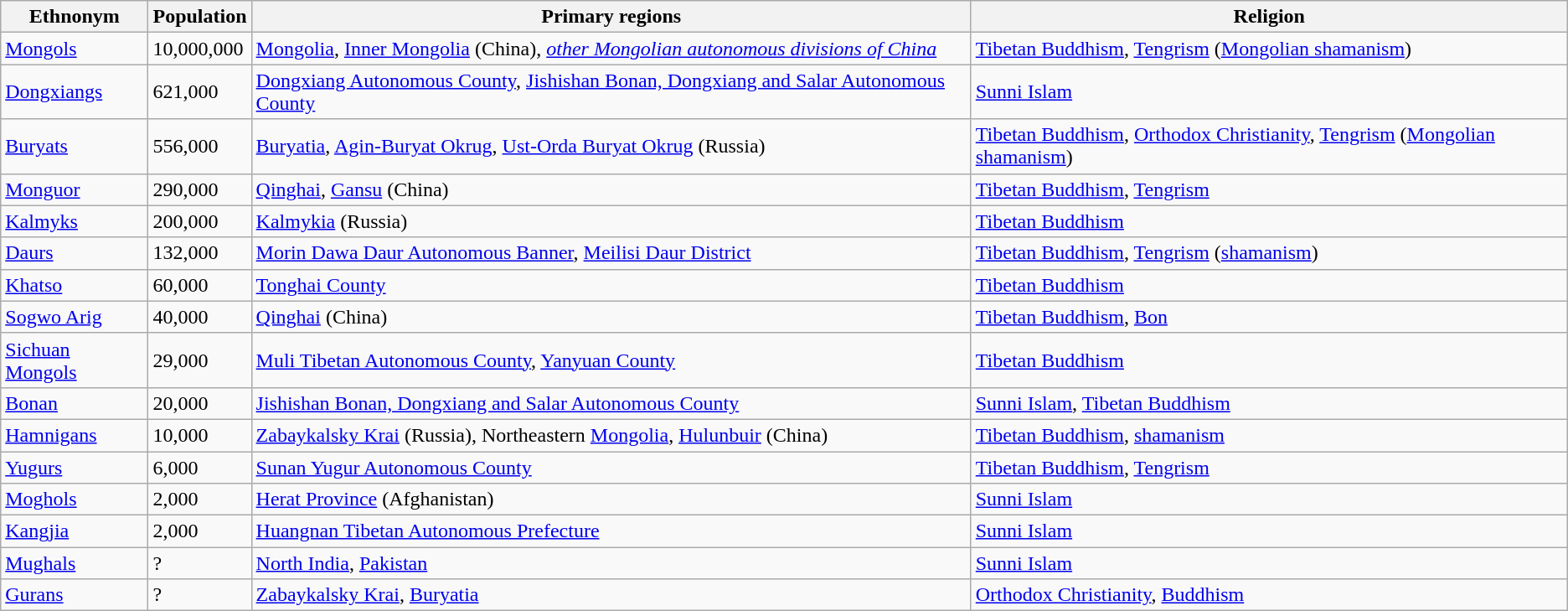<table class="wikitable sortable">
<tr>
<th>Ethnonym</th>
<th>Population</th>
<th>Primary regions</th>
<th>Religion</th>
</tr>
<tr>
<td><a href='#'>Mongols</a></td>
<td>10,000,000</td>
<td><a href='#'>Mongolia</a>, <a href='#'>Inner Mongolia</a> (China), <a href='#'><em>other Mongolian autonomous divisions of China</em></a></td>
<td><a href='#'>Tibetan Buddhism</a>, <a href='#'>Tengrism</a> (<a href='#'>Mongolian shamanism</a>)</td>
</tr>
<tr>
<td><a href='#'>Dongxiangs</a></td>
<td>621,000</td>
<td><a href='#'>Dongxiang Autonomous County</a>, <a href='#'>Jishishan Bonan, Dongxiang and Salar Autonomous County</a></td>
<td><a href='#'>Sunni Islam</a></td>
</tr>
<tr>
<td><a href='#'>Buryats</a></td>
<td>556,000</td>
<td><a href='#'>Buryatia</a>, <a href='#'>Agin-Buryat Okrug</a>, <a href='#'>Ust-Orda Buryat Okrug</a> (Russia)</td>
<td><a href='#'>Tibetan Buddhism</a>, <a href='#'>Orthodox Christianity</a>, <a href='#'>Tengrism</a> (<a href='#'>Mongolian shamanism</a>)</td>
</tr>
<tr>
<td><a href='#'>Monguor</a></td>
<td>290,000</td>
<td><a href='#'>Qinghai</a>, <a href='#'>Gansu</a> (China)</td>
<td><a href='#'>Tibetan Buddhism</a>, <a href='#'>Tengrism</a></td>
</tr>
<tr>
<td><a href='#'>Kalmyks</a></td>
<td> 200,000</td>
<td><a href='#'>Kalmykia</a> (Russia)</td>
<td><a href='#'>Tibetan Buddhism</a></td>
</tr>
<tr>
<td><a href='#'>Daurs</a></td>
<td>132,000</td>
<td><a href='#'>Morin Dawa Daur Autonomous Banner</a>, <a href='#'>Meilisi Daur District</a></td>
<td><a href='#'>Tibetan Buddhism</a>, <a href='#'>Tengrism</a> (<a href='#'>shamanism</a>)</td>
</tr>
<tr>
<td><a href='#'>Khatso</a></td>
<td> 60,000</td>
<td><a href='#'>Tonghai County</a></td>
<td><a href='#'>Tibetan Buddhism</a></td>
</tr>
<tr>
<td><a href='#'>Sogwo Arig</a></td>
<td> 40,000</td>
<td><a href='#'>Qinghai</a> (China)</td>
<td><a href='#'>Tibetan Buddhism</a>, <a href='#'>Bon</a></td>
</tr>
<tr>
<td><a href='#'>Sichuan Mongols</a></td>
<td>29,000</td>
<td><a href='#'>Muli Tibetan Autonomous County</a>, <a href='#'>Yanyuan County</a></td>
<td><a href='#'>Tibetan Buddhism</a></td>
</tr>
<tr>
<td><a href='#'>Bonan</a></td>
<td>20,000</td>
<td><a href='#'>Jishishan Bonan, Dongxiang and Salar Autonomous County</a></td>
<td><a href='#'>Sunni Islam</a>, <a href='#'>Tibetan Buddhism</a></td>
</tr>
<tr>
<td><a href='#'>Hamnigans</a></td>
<td> 10,000</td>
<td><a href='#'>Zabaykalsky Krai</a> (Russia), Northeastern <a href='#'>Mongolia</a>, <a href='#'>Hulunbuir</a> (China)</td>
<td><a href='#'>Tibetan Buddhism</a>, <a href='#'>shamanism</a></td>
</tr>
<tr>
<td><a href='#'>Yugurs</a></td>
<td>6,000</td>
<td><a href='#'>Sunan Yugur Autonomous County</a></td>
<td><a href='#'>Tibetan Buddhism</a>, <a href='#'>Tengrism</a></td>
</tr>
<tr>
<td><a href='#'>Moghols</a></td>
<td>2,000</td>
<td><a href='#'>Herat Province</a> (Afghanistan)</td>
<td><a href='#'>Sunni Islam</a></td>
</tr>
<tr>
<td><a href='#'>Kangjia</a></td>
<td>2,000</td>
<td><a href='#'>Huangnan Tibetan Autonomous Prefecture</a></td>
<td><a href='#'>Sunni Islam</a></td>
</tr>
<tr>
<td><a href='#'>Mughals</a></td>
<td>?</td>
<td><a href='#'>North India</a>, <a href='#'>Pakistan</a></td>
<td><a href='#'>Sunni Islam</a></td>
</tr>
<tr>
<td><a href='#'>Gurans</a></td>
<td>?</td>
<td><a href='#'>Zabaykalsky Krai</a>, <a href='#'>Buryatia</a></td>
<td><a href='#'>Orthodox Christianity</a>, <a href='#'>Buddhism</a></td>
</tr>
</table>
